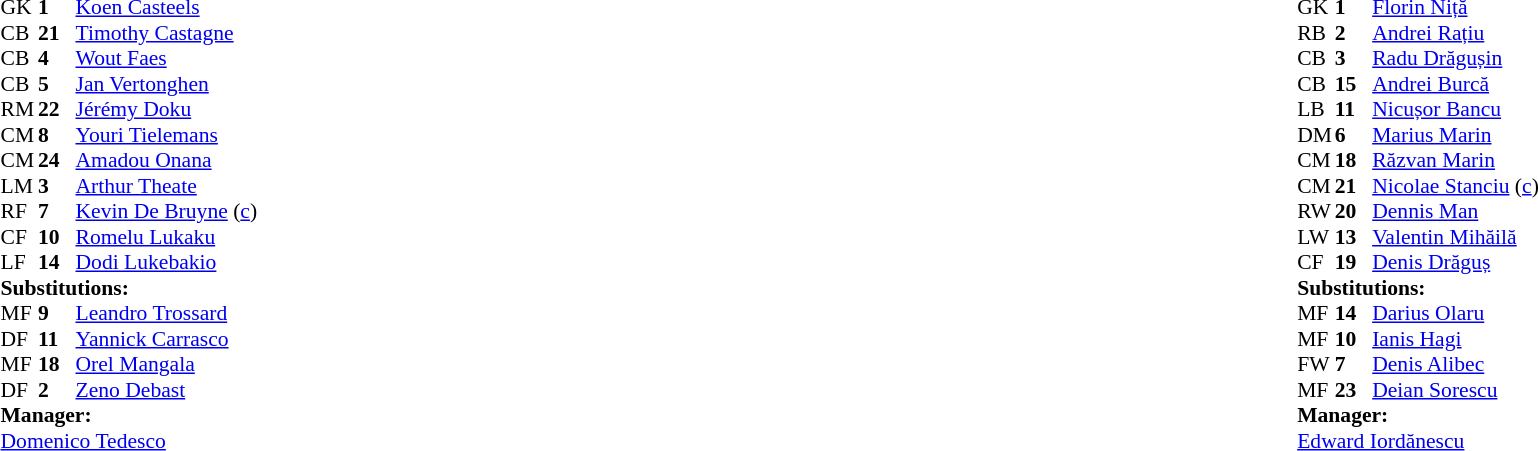<table width="100%">
<tr>
<td valign="top" width="40%"><br><table style="font-size:90%" cellspacing="0" cellpadding="0">
<tr>
<th width=25></th>
<th width=25></th>
</tr>
<tr>
<td>GK</td>
<td><strong>1</strong></td>
<td><a href='#'>Koen Casteels</a></td>
</tr>
<tr>
<td>CB</td>
<td><strong>21</strong></td>
<td><a href='#'>Timothy Castagne</a></td>
</tr>
<tr>
<td>CB</td>
<td><strong>4</strong></td>
<td><a href='#'>Wout Faes</a></td>
</tr>
<tr>
<td>CB</td>
<td><strong>5</strong></td>
<td><a href='#'>Jan Vertonghen</a></td>
</tr>
<tr>
<td>RM</td>
<td><strong>22</strong></td>
<td><a href='#'>Jérémy Doku</a></td>
<td></td>
<td></td>
</tr>
<tr>
<td>CM</td>
<td><strong>8</strong></td>
<td><a href='#'>Youri Tielemans</a></td>
<td></td>
<td></td>
</tr>
<tr>
<td>CM</td>
<td><strong>24</strong></td>
<td><a href='#'>Amadou Onana</a></td>
</tr>
<tr>
<td>LM</td>
<td><strong>3</strong></td>
<td><a href='#'>Arthur Theate</a></td>
<td></td>
<td></td>
</tr>
<tr>
<td>RF</td>
<td><strong>7</strong></td>
<td><a href='#'>Kevin De Bruyne</a> (<a href='#'>c</a>)</td>
</tr>
<tr>
<td>CF</td>
<td><strong>10</strong></td>
<td><a href='#'>Romelu Lukaku</a></td>
</tr>
<tr>
<td>LF</td>
<td><strong>14</strong></td>
<td><a href='#'>Dodi Lukebakio</a></td>
<td></td>
<td></td>
</tr>
<tr>
<td colspan=3><strong>Substitutions:</strong></td>
</tr>
<tr>
<td>MF</td>
<td><strong>9</strong></td>
<td><a href='#'>Leandro Trossard</a></td>
<td></td>
<td></td>
</tr>
<tr>
<td>DF</td>
<td><strong>11</strong></td>
<td><a href='#'>Yannick Carrasco</a></td>
<td></td>
<td></td>
</tr>
<tr>
<td>MF</td>
<td><strong>18</strong></td>
<td><a href='#'>Orel Mangala</a></td>
<td></td>
<td></td>
</tr>
<tr>
<td>DF</td>
<td><strong>2</strong></td>
<td><a href='#'>Zeno Debast</a></td>
<td></td>
<td></td>
</tr>
<tr>
<td colspan="3"><strong>Manager:</strong></td>
</tr>
<tr>
<td colspan="3"> <a href='#'>Domenico Tedesco</a></td>
</tr>
</table>
</td>
<td valign="top"></td>
<td valign="top" width="50%"><br><table style="font-size:90%; margin:auto" cellspacing="0" cellpadding="0">
<tr>
<th width="25"></th>
<th width="25"></th>
</tr>
<tr>
<td>GK</td>
<td><strong>1</strong></td>
<td><a href='#'>Florin Niță</a></td>
</tr>
<tr>
<td>RB</td>
<td><strong>2</strong></td>
<td><a href='#'>Andrei Rațiu</a></td>
<td></td>
<td></td>
</tr>
<tr>
<td>CB</td>
<td><strong>3</strong></td>
<td><a href='#'>Radu Drăgușin</a></td>
</tr>
<tr>
<td>CB</td>
<td><strong>15</strong></td>
<td><a href='#'>Andrei Burcă</a></td>
</tr>
<tr>
<td>LB</td>
<td><strong>11</strong></td>
<td><a href='#'>Nicușor Bancu</a></td>
<td></td>
</tr>
<tr>
<td>DM</td>
<td><strong>6</strong></td>
<td><a href='#'>Marius Marin</a></td>
<td></td>
<td></td>
</tr>
<tr>
<td>CM</td>
<td><strong>18</strong></td>
<td><a href='#'>Răzvan Marin</a></td>
</tr>
<tr>
<td>CM</td>
<td><strong>21</strong></td>
<td><a href='#'>Nicolae Stanciu</a> (<a href='#'>c</a>)</td>
</tr>
<tr>
<td>RW</td>
<td><strong>20</strong></td>
<td><a href='#'>Dennis Man</a></td>
</tr>
<tr>
<td>LW</td>
<td><strong>13</strong></td>
<td><a href='#'>Valentin Mihăilă</a></td>
<td></td>
<td></td>
</tr>
<tr>
<td>CF</td>
<td><strong>19</strong></td>
<td><a href='#'>Denis Drăguș</a></td>
<td></td>
<td></td>
</tr>
<tr>
<td colspan=3><strong>Substitutions:</strong></td>
</tr>
<tr>
<td>MF</td>
<td><strong>14</strong></td>
<td><a href='#'>Darius Olaru</a></td>
<td></td>
<td></td>
</tr>
<tr>
<td>MF</td>
<td><strong>10</strong></td>
<td><a href='#'>Ianis Hagi</a></td>
<td></td>
<td></td>
</tr>
<tr>
<td>FW</td>
<td><strong>7</strong></td>
<td><a href='#'>Denis Alibec</a></td>
<td></td>
<td></td>
</tr>
<tr>
<td>MF</td>
<td><strong>23</strong></td>
<td><a href='#'>Deian Sorescu</a></td>
<td></td>
<td></td>
</tr>
<tr>
<td colspan="3"><strong>Manager:</strong></td>
</tr>
<tr>
<td colspan="3"><a href='#'>Edward Iordănescu</a></td>
</tr>
</table>
</td>
</tr>
</table>
